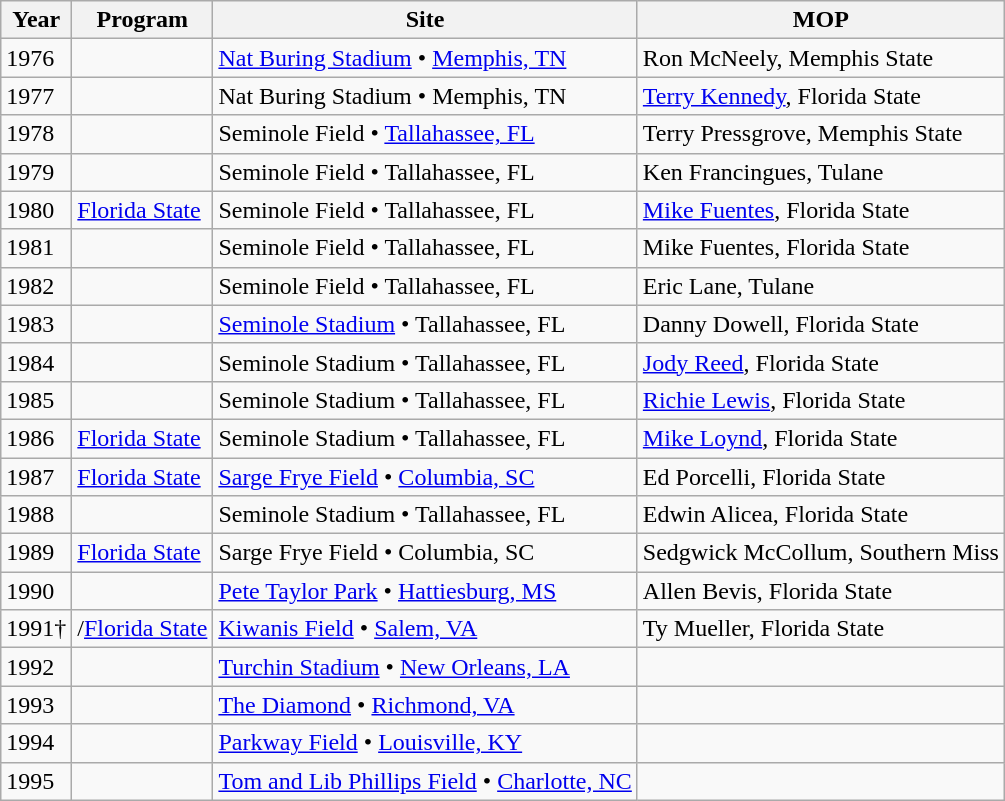<table class="wikitable">
<tr>
<th>Year</th>
<th>Program</th>
<th>Site</th>
<th>MOP</th>
</tr>
<tr>
<td>1976</td>
<td></td>
<td><a href='#'>Nat Buring Stadium</a> • <a href='#'>Memphis, TN</a></td>
<td>Ron McNeely, Memphis State</td>
</tr>
<tr>
<td>1977</td>
<td></td>
<td>Nat Buring Stadium • Memphis, TN</td>
<td><a href='#'>Terry Kennedy</a>, Florida State</td>
</tr>
<tr>
<td>1978</td>
<td></td>
<td>Seminole Field • <a href='#'>Tallahassee, FL</a></td>
<td>Terry Pressgrove, Memphis State</td>
</tr>
<tr>
<td>1979</td>
<td></td>
<td>Seminole Field • Tallahassee, FL</td>
<td>Ken Francingues, Tulane</td>
</tr>
<tr>
<td>1980</td>
<td><a href='#'>Florida State</a></td>
<td>Seminole Field • Tallahassee, FL</td>
<td><a href='#'>Mike Fuentes</a>, Florida State</td>
</tr>
<tr>
<td>1981</td>
<td></td>
<td>Seminole Field • Tallahassee, FL</td>
<td>Mike Fuentes, Florida State</td>
</tr>
<tr>
<td>1982</td>
<td></td>
<td>Seminole Field • Tallahassee, FL</td>
<td>Eric Lane, Tulane</td>
</tr>
<tr>
<td>1983</td>
<td></td>
<td><a href='#'>Seminole Stadium</a> • Tallahassee, FL</td>
<td>Danny Dowell, Florida State</td>
</tr>
<tr>
<td>1984</td>
<td></td>
<td>Seminole Stadium • Tallahassee, FL</td>
<td><a href='#'>Jody Reed</a>, Florida State</td>
</tr>
<tr>
<td>1985</td>
<td></td>
<td>Seminole Stadium • Tallahassee, FL</td>
<td><a href='#'>Richie Lewis</a>, Florida State</td>
</tr>
<tr>
<td>1986</td>
<td><a href='#'>Florida State</a></td>
<td>Seminole Stadium • Tallahassee, FL</td>
<td><a href='#'>Mike Loynd</a>, Florida State</td>
</tr>
<tr>
<td>1987</td>
<td><a href='#'>Florida State</a></td>
<td><a href='#'>Sarge Frye Field</a> • <a href='#'>Columbia, SC</a></td>
<td>Ed Porcelli, Florida State</td>
</tr>
<tr>
<td>1988</td>
<td></td>
<td>Seminole Stadium • Tallahassee, FL</td>
<td>Edwin Alicea, Florida State</td>
</tr>
<tr>
<td>1989</td>
<td><a href='#'>Florida State</a></td>
<td>Sarge Frye Field • Columbia, SC</td>
<td>Sedgwick McCollum, Southern Miss</td>
</tr>
<tr>
<td>1990</td>
<td></td>
<td><a href='#'>Pete Taylor Park</a> • <a href='#'>Hattiesburg, MS</a></td>
<td>Allen Bevis, Florida State</td>
</tr>
<tr>
<td>1991†</td>
<td>/<a href='#'>Florida State</a></td>
<td><a href='#'>Kiwanis Field</a> • <a href='#'>Salem, VA</a></td>
<td>Ty Mueller, Florida State</td>
</tr>
<tr>
<td>1992</td>
<td></td>
<td><a href='#'>Turchin Stadium</a> • <a href='#'>New Orleans, LA</a></td>
<td></td>
</tr>
<tr>
<td>1993</td>
<td></td>
<td><a href='#'>The Diamond</a> • <a href='#'>Richmond, VA</a></td>
<td></td>
</tr>
<tr>
<td>1994</td>
<td></td>
<td><a href='#'>Parkway Field</a> • <a href='#'>Louisville, KY</a></td>
<td></td>
</tr>
<tr>
<td>1995</td>
<td></td>
<td><a href='#'>Tom and Lib Phillips Field</a> • <a href='#'>Charlotte, NC</a></td>
<td></td>
</tr>
</table>
